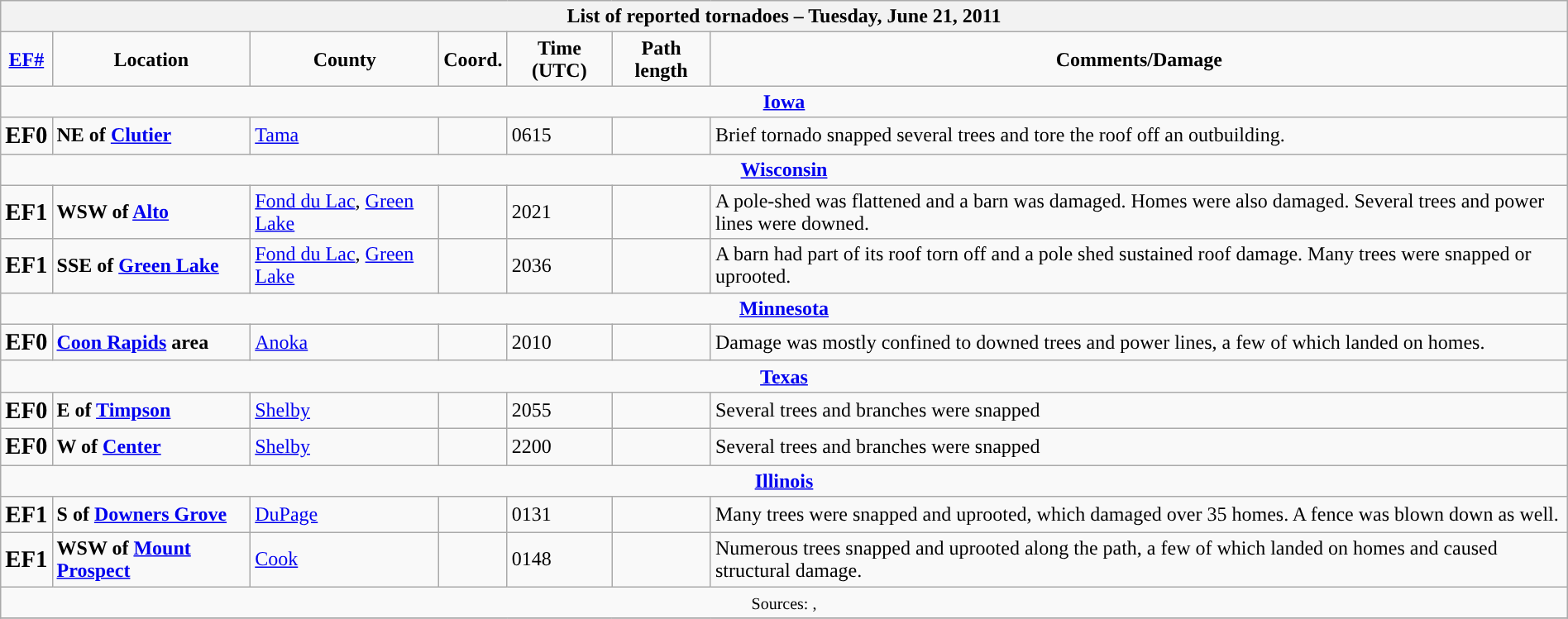<table class="wikitable collapsible" width="100%">
<tr>
<th colspan="7">List of reported tornadoes – Tuesday, June 21, 2011</th>
</tr>
<tr style="text-align:center;">
<td><strong><a href='#'>EF#</a></strong></td>
<td><strong>Location</strong></td>
<td><strong>County</strong></td>
<td><strong>Coord.</strong></td>
<td><strong>Time (UTC)</strong></td>
<td><strong>Path length</strong></td>
<td><strong>Comments/Damage</strong></td>
</tr>
<tr>
<td colspan="7" align=center><strong><a href='#'>Iowa</a></strong></td>
</tr>
<tr>
<td><big><strong>EF0</strong></big></td>
<td><strong>NE of <a href='#'>Clutier</a></strong></td>
<td><a href='#'>Tama</a></td>
<td></td>
<td>0615</td>
<td></td>
<td>Brief tornado snapped several trees and tore the roof off an outbuilding.</td>
</tr>
<tr>
<td colspan="7" align=center><strong><a href='#'>Wisconsin</a></strong></td>
</tr>
<tr>
<td><big><strong>EF1</strong></big></td>
<td><strong>WSW of <a href='#'>Alto</a></strong></td>
<td><a href='#'>Fond du Lac</a>, <a href='#'>Green Lake</a></td>
<td></td>
<td>2021</td>
<td></td>
<td>A pole-shed was flattened and a barn was damaged. Homes were also damaged. Several trees and power lines were downed.</td>
</tr>
<tr>
<td><big><strong>EF1</strong></big></td>
<td><strong>SSE of <a href='#'>Green Lake</a></strong></td>
<td><a href='#'>Fond du Lac</a>, <a href='#'>Green Lake</a></td>
<td></td>
<td>2036</td>
<td></td>
<td>A barn had part of its roof torn off and a pole shed sustained roof damage. Many trees were snapped or uprooted.</td>
</tr>
<tr>
<td colspan="7" align=center><strong><a href='#'>Minnesota</a></strong></td>
</tr>
<tr>
<td><big><strong>EF0</strong></big></td>
<td><strong><a href='#'>Coon Rapids</a> area</strong></td>
<td><a href='#'>Anoka</a></td>
<td></td>
<td>2010</td>
<td></td>
<td>Damage was mostly confined to downed trees and power lines, a few of which landed on homes.</td>
</tr>
<tr>
<td colspan="7" align=center><strong><a href='#'>Texas</a></strong></td>
</tr>
<tr>
<td><big><strong>EF0</strong></big></td>
<td><strong>E of <a href='#'>Timpson</a></strong></td>
<td><a href='#'>Shelby</a></td>
<td></td>
<td>2055</td>
<td></td>
<td>Several trees and branches were snapped</td>
</tr>
<tr>
<td><big><strong>EF0</strong></big></td>
<td><strong>W of <a href='#'>Center</a></strong></td>
<td><a href='#'>Shelby</a></td>
<td></td>
<td>2200</td>
<td></td>
<td>Several trees and branches were snapped</td>
</tr>
<tr>
<td colspan="7" align=center><strong><a href='#'>Illinois</a></strong></td>
</tr>
<tr>
<td><big><strong>EF1</strong></big></td>
<td><strong>S of <a href='#'>Downers Grove</a></strong></td>
<td><a href='#'>DuPage</a></td>
<td></td>
<td>0131</td>
<td></td>
<td>Many trees were snapped and uprooted, which damaged over 35 homes. A fence was blown down as well.</td>
</tr>
<tr>
<td><big><strong>EF1</strong></big></td>
<td><strong>WSW of <a href='#'>Mount Prospect</a></strong></td>
<td><a href='#'>Cook</a></td>
<td></td>
<td>0148</td>
<td></td>
<td>Numerous trees snapped and uprooted along the path, a few of which landed on homes and caused structural damage.</td>
</tr>
<tr>
<td colspan="7" align=center><small>Sources: , </small></td>
</tr>
<tr>
</tr>
</table>
